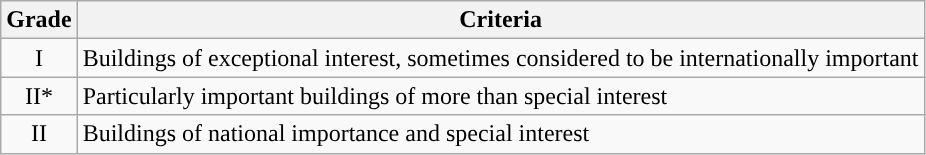<table class="wikitable">
<tr>
<th>Grade</th>
<th>Criteria</th>
</tr>
<tr>
<td align="center" >I</td>
<td>Buildings of exceptional interest, sometimes considered to be internationally important</td>
</tr>
<tr>
<td align="center" >II*</td>
<td>Particularly important buildings of more than special interest</td>
</tr>
<tr>
<td align="center" >II</td>
<td>Buildings of national importance and special interest</td>
</tr>
</table>
